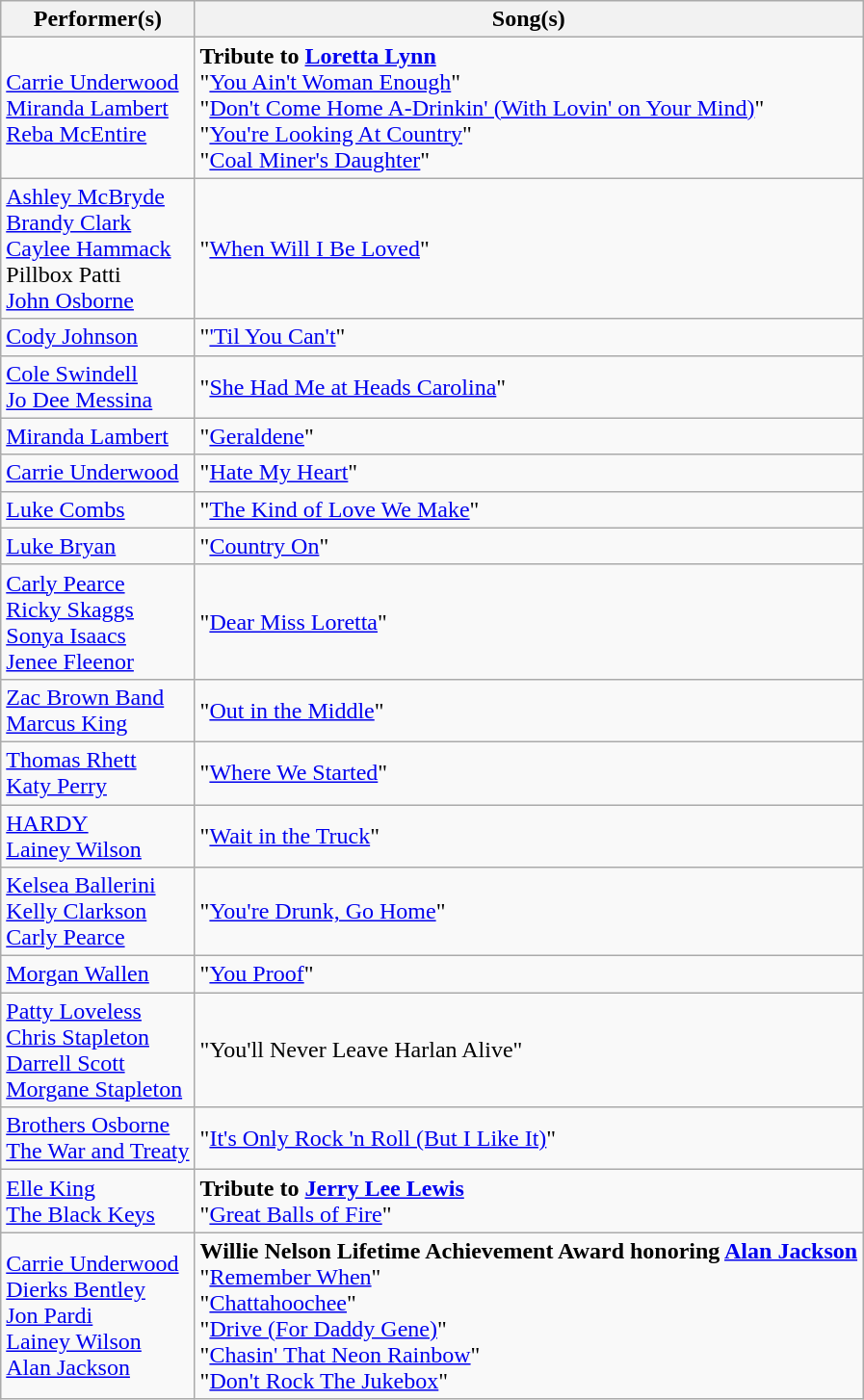<table class="wikitable">
<tr>
<th>Performer(s)</th>
<th>Song(s)</th>
</tr>
<tr>
<td><a href='#'>Carrie Underwood</a> <br> <a href='#'>Miranda Lambert</a> <br> <a href='#'>Reba McEntire</a></td>
<td><strong>Tribute to <a href='#'>Loretta Lynn</a></strong><br>"<a href='#'>You Ain't Woman Enough</a>"<br>"<a href='#'>Don't Come Home A-Drinkin' (With Lovin' on Your Mind)</a>"<br>"<a href='#'>You're Looking At Country</a>"<br>"<a href='#'>Coal Miner's Daughter</a>"</td>
</tr>
<tr>
<td><a href='#'>Ashley McBryde</a> <br> <a href='#'>Brandy Clark</a> <br> <a href='#'>Caylee Hammack</a> <br> Pillbox Patti <br> <a href='#'>John Osborne</a></td>
<td>"<a href='#'>When Will I Be Loved</a>"</td>
</tr>
<tr>
<td><a href='#'>Cody Johnson</a></td>
<td>"<a href='#'>'Til You Can't</a>"</td>
</tr>
<tr>
<td><a href='#'>Cole Swindell</a><br><a href='#'>Jo Dee Messina</a></td>
<td>"<a href='#'>She Had Me at Heads Carolina</a>"</td>
</tr>
<tr>
<td><a href='#'>Miranda Lambert</a></td>
<td>"<a href='#'>Geraldene</a>"</td>
</tr>
<tr>
<td><a href='#'>Carrie Underwood</a></td>
<td>"<a href='#'>Hate My Heart</a>"</td>
</tr>
<tr>
<td><a href='#'>Luke Combs</a></td>
<td>"<a href='#'>The Kind of Love We Make</a>"</td>
</tr>
<tr>
<td><a href='#'>Luke Bryan</a></td>
<td>"<a href='#'>Country On</a>"</td>
</tr>
<tr>
<td><a href='#'>Carly Pearce</a> <br> <a href='#'>Ricky Skaggs</a> <br> <a href='#'>Sonya Isaacs</a> <br> <a href='#'>Jenee Fleenor</a></td>
<td>"<a href='#'>Dear Miss Loretta</a>"</td>
</tr>
<tr>
<td><a href='#'>Zac Brown Band</a><br><a href='#'>Marcus King</a></td>
<td>"<a href='#'>Out in the Middle</a>"</td>
</tr>
<tr>
<td><a href='#'>Thomas Rhett</a> <br> <a href='#'>Katy Perry</a></td>
<td>"<a href='#'>Where We Started</a>"</td>
</tr>
<tr>
<td><a href='#'>HARDY</a><br><a href='#'>Lainey Wilson</a></td>
<td>"<a href='#'>Wait in the Truck</a>"</td>
</tr>
<tr>
<td><a href='#'>Kelsea Ballerini</a><br><a href='#'>Kelly Clarkson</a><br><a href='#'>Carly Pearce</a></td>
<td>"<a href='#'>You're Drunk, Go Home</a>"</td>
</tr>
<tr>
<td><a href='#'>Morgan Wallen</a></td>
<td>"<a href='#'>You Proof</a>"</td>
</tr>
<tr>
<td><a href='#'>Patty Loveless</a> <br> <a href='#'>Chris Stapleton</a> <br> <a href='#'>Darrell Scott</a> <br> <a href='#'>Morgane Stapleton</a></td>
<td>"You'll Never Leave Harlan Alive"</td>
</tr>
<tr>
<td><a href='#'>Brothers Osborne</a> <br> <a href='#'>The War and Treaty</a></td>
<td>"<a href='#'>It's Only Rock 'n Roll (But I Like It)</a>"</td>
</tr>
<tr>
<td><a href='#'>Elle King</a> <br> <a href='#'>The Black Keys</a></td>
<td><strong>Tribute to <a href='#'>Jerry Lee Lewis</a></strong> <br> "<a href='#'>Great Balls of Fire</a>"</td>
</tr>
<tr>
<td><a href='#'>Carrie Underwood</a> <br> <a href='#'>Dierks Bentley</a> <br> <a href='#'>Jon Pardi</a> <br> <a href='#'>Lainey Wilson</a><br><a href='#'>Alan Jackson</a></td>
<td><strong>Willie Nelson Lifetime Achievement Award honoring <a href='#'>Alan Jackson</a></strong> <br> "<a href='#'>Remember When</a>" <br> "<a href='#'>Chattahoochee</a>" <br> "<a href='#'>Drive (For Daddy Gene)</a>"<br>"<a href='#'>Chasin' That Neon Rainbow</a>"<br>"<a href='#'>Don't Rock The Jukebox</a>"</td>
</tr>
</table>
